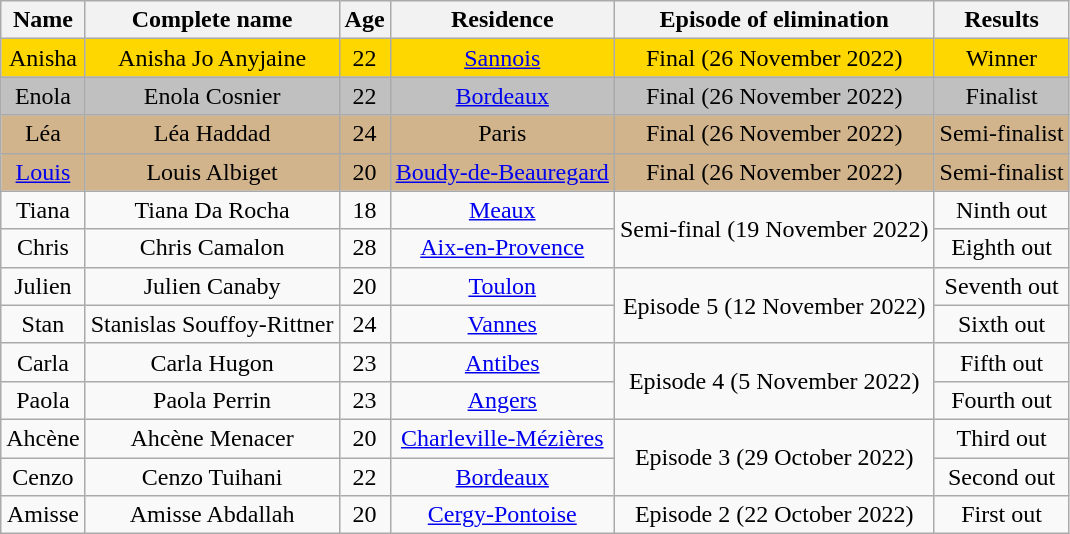<table class="wikitable sortable" style="text-align:center">
<tr>
<th>Name</th>
<th>Complete name</th>
<th>Age</th>
<th>Residence</th>
<th>Episode of elimination</th>
<th>Results<br></th>
</tr>
<tr>
<td bgcolor="Gold">Anisha</td>
<td bgcolor="gold">Anisha Jo Anyjaine</td>
<td bgcolor="Gold">22</td>
<td bgcolor="Gold"><a href='#'>Sannois</a></td>
<td bgcolor="Gold">Final (26 November 2022)</td>
<td bgcolor="Gold">Winner</td>
</tr>
<tr>
<td bgcolor="Silver">Enola</td>
<td bgcolor="silver">Enola Cosnier</td>
<td bgcolor="Silver">22</td>
<td bgcolor="Silver"><a href='#'>Bordeaux</a></td>
<td bgcolor="Silver">Final (26 November 2022)</td>
<td bgcolor="Silver">Finalist</td>
</tr>
<tr>
<td bgcolor="Tan">Léa</td>
<td bgcolor="tan">Léa Haddad</td>
<td bgcolor="Tan">24</td>
<td bgcolor="Tan">Paris</td>
<td bgcolor="Tan">Final (26 November 2022)</td>
<td bgcolor="tan">Semi-finalist</td>
</tr>
<tr>
<td bgcolor="Tan"><a href='#'>Louis</a></td>
<td bgcolor="tan">Louis Albiget</td>
<td bgcolor="Tan">20</td>
<td bgcolor="Tan"><a href='#'>Boudy-de-Beauregard</a></td>
<td bgcolor="Tan">Final (26 November 2022)</td>
<td bgcolor="tan">Semi-finalist</td>
</tr>
<tr>
<td>Tiana</td>
<td>Tiana Da Rocha</td>
<td>18</td>
<td><a href='#'>Meaux</a></td>
<td rowspan="2">Semi-final (19 November 2022)</td>
<td>Ninth out</td>
</tr>
<tr>
<td>Chris</td>
<td>Chris Camalon</td>
<td>28</td>
<td><a href='#'>Aix-en-Provence</a></td>
<td>Eighth out</td>
</tr>
<tr>
<td>Julien</td>
<td>Julien Canaby</td>
<td>20</td>
<td><a href='#'>Toulon</a></td>
<td rowspan="2">Episode 5 (12 November 2022)</td>
<td>Seventh out</td>
</tr>
<tr>
<td>Stan</td>
<td>Stanislas Souffoy-Rittner</td>
<td>24</td>
<td><a href='#'>Vannes</a></td>
<td>Sixth out</td>
</tr>
<tr>
<td>Carla</td>
<td>Carla Hugon</td>
<td>23</td>
<td><a href='#'>Antibes</a></td>
<td rowspan="2">Episode 4 (5 November 2022)</td>
<td>Fifth out</td>
</tr>
<tr>
<td>Paola</td>
<td>Paola Perrin</td>
<td>23</td>
<td><a href='#'>Angers</a></td>
<td>Fourth out</td>
</tr>
<tr>
<td>Ahcène</td>
<td>Ahcène Menacer</td>
<td>20</td>
<td><a href='#'>Charleville-Mézières</a></td>
<td rowspan=2>Episode 3 (29 October 2022)</td>
<td>Third out</td>
</tr>
<tr>
<td>Cenzo</td>
<td>Cenzo Tuihani</td>
<td>22</td>
<td><a href='#'>Bordeaux</a></td>
<td>Second out</td>
</tr>
<tr>
<td>Amisse</td>
<td>Amisse Abdallah</td>
<td>20</td>
<td><a href='#'>Cergy-Pontoise</a></td>
<td>Episode 2 (22 October 2022)</td>
<td>First out</td>
</tr>
</table>
